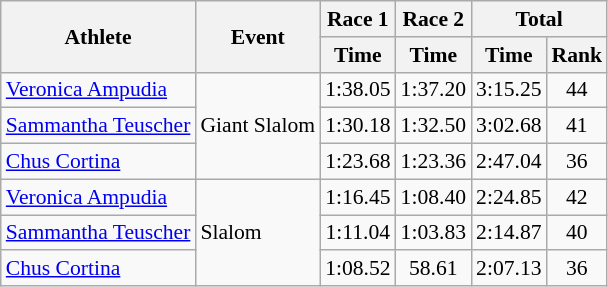<table class="wikitable" style="font-size:90%">
<tr>
<th rowspan="2">Athlete</th>
<th rowspan="2">Event</th>
<th>Race 1</th>
<th>Race 2</th>
<th colspan="2">Total</th>
</tr>
<tr>
<th>Time</th>
<th>Time</th>
<th>Time</th>
<th>Rank</th>
</tr>
<tr>
<td><a href='#'>Veronica Ampudia</a></td>
<td rowspan="3">Giant Slalom</td>
<td align="center">1:38.05</td>
<td align="center">1:37.20</td>
<td align="center">3:15.25</td>
<td align="center">44</td>
</tr>
<tr>
<td><a href='#'>Sammantha Teuscher</a></td>
<td align="center">1:30.18</td>
<td align="center">1:32.50</td>
<td align="center">3:02.68</td>
<td align="center">41</td>
</tr>
<tr>
<td><a href='#'>Chus Cortina</a></td>
<td align="center">1:23.68</td>
<td align="center">1:23.36</td>
<td align="center">2:47.04</td>
<td align="center">36</td>
</tr>
<tr>
<td><a href='#'>Veronica Ampudia</a></td>
<td rowspan="3">Slalom</td>
<td align="center">1:16.45</td>
<td align="center">1:08.40</td>
<td align="center">2:24.85</td>
<td align="center">42</td>
</tr>
<tr>
<td><a href='#'>Sammantha Teuscher</a></td>
<td align="center">1:11.04</td>
<td align="center">1:03.83</td>
<td align="center">2:14.87</td>
<td align="center">40</td>
</tr>
<tr>
<td><a href='#'>Chus Cortina</a></td>
<td align="center">1:08.52</td>
<td align="center">58.61</td>
<td align="center">2:07.13</td>
<td align="center">36</td>
</tr>
</table>
